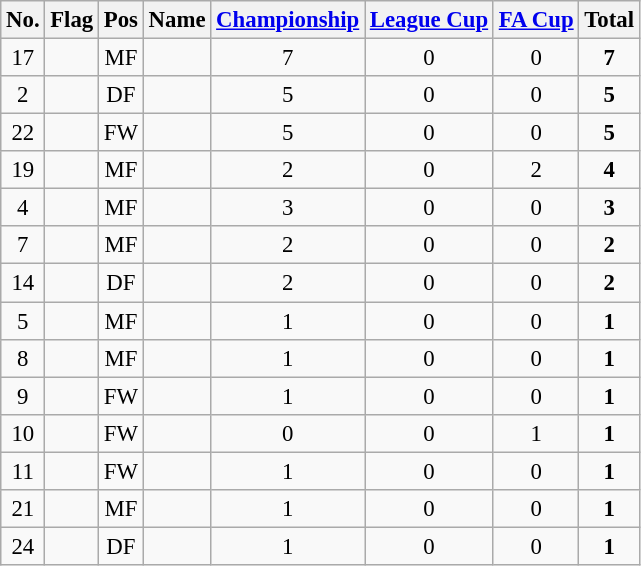<table class="wikitable sortable" style="text-align:center; font-size:95%">
<tr>
<th>No.</th>
<th>Flag</th>
<th>Pos</th>
<th>Name</th>
<th><a href='#'>Championship</a></th>
<th><a href='#'>League Cup</a></th>
<th><a href='#'>FA Cup</a></th>
<th>Total</th>
</tr>
<tr>
<td>17</td>
<td></td>
<td>MF</td>
<td></td>
<td>7</td>
<td>0</td>
<td>0</td>
<td><strong>7</strong></td>
</tr>
<tr>
<td>2</td>
<td></td>
<td>DF</td>
<td></td>
<td>5</td>
<td>0</td>
<td>0</td>
<td><strong>5</strong></td>
</tr>
<tr>
<td>22</td>
<td></td>
<td>FW</td>
<td></td>
<td>5</td>
<td>0</td>
<td>0</td>
<td><strong>5</strong></td>
</tr>
<tr>
<td>19</td>
<td></td>
<td>MF</td>
<td></td>
<td>2</td>
<td>0</td>
<td>2</td>
<td><strong>4</strong></td>
</tr>
<tr>
<td>4</td>
<td></td>
<td>MF</td>
<td></td>
<td>3</td>
<td>0</td>
<td>0</td>
<td><strong>3</strong></td>
</tr>
<tr>
<td>7</td>
<td></td>
<td>MF</td>
<td></td>
<td>2</td>
<td>0</td>
<td>0</td>
<td><strong>2</strong></td>
</tr>
<tr>
<td>14</td>
<td></td>
<td>DF</td>
<td></td>
<td>2</td>
<td>0</td>
<td>0</td>
<td><strong>2</strong></td>
</tr>
<tr>
<td>5</td>
<td></td>
<td>MF</td>
<td></td>
<td>1</td>
<td>0</td>
<td>0</td>
<td><strong>1</strong></td>
</tr>
<tr>
<td>8</td>
<td></td>
<td>MF</td>
<td></td>
<td>1</td>
<td>0</td>
<td>0</td>
<td><strong>1</strong></td>
</tr>
<tr>
<td>9</td>
<td></td>
<td>FW</td>
<td></td>
<td>1</td>
<td>0</td>
<td>0</td>
<td><strong>1</strong></td>
</tr>
<tr>
<td>10</td>
<td></td>
<td>FW</td>
<td></td>
<td>0</td>
<td>0</td>
<td>1</td>
<td><strong>1</strong></td>
</tr>
<tr>
<td>11</td>
<td></td>
<td>FW</td>
<td></td>
<td>1</td>
<td>0</td>
<td>0</td>
<td><strong>1</strong></td>
</tr>
<tr>
<td>21</td>
<td></td>
<td>MF</td>
<td></td>
<td>1</td>
<td>0</td>
<td>0</td>
<td><strong>1</strong></td>
</tr>
<tr>
<td>24</td>
<td></td>
<td>DF</td>
<td></td>
<td>1</td>
<td>0</td>
<td>0</td>
<td><strong>1</strong></td>
</tr>
</table>
